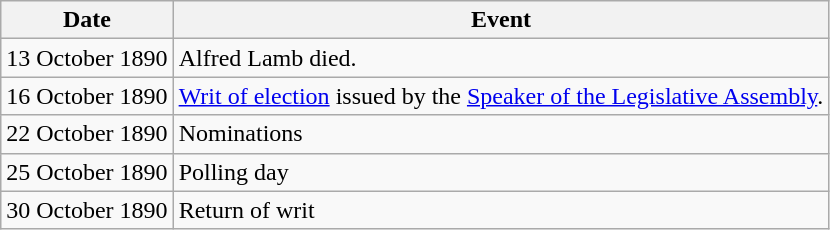<table class="wikitable">
<tr>
<th>Date</th>
<th>Event</th>
</tr>
<tr>
<td>13 October 1890</td>
<td>Alfred Lamb died.</td>
</tr>
<tr>
<td>16 October 1890</td>
<td><a href='#'>Writ of election</a> issued by the <a href='#'>Speaker of the Legislative Assembly</a>.</td>
</tr>
<tr>
<td>22 October 1890</td>
<td>Nominations</td>
</tr>
<tr>
<td>25 October 1890</td>
<td>Polling day</td>
</tr>
<tr>
<td>30 October 1890</td>
<td>Return of writ</td>
</tr>
</table>
